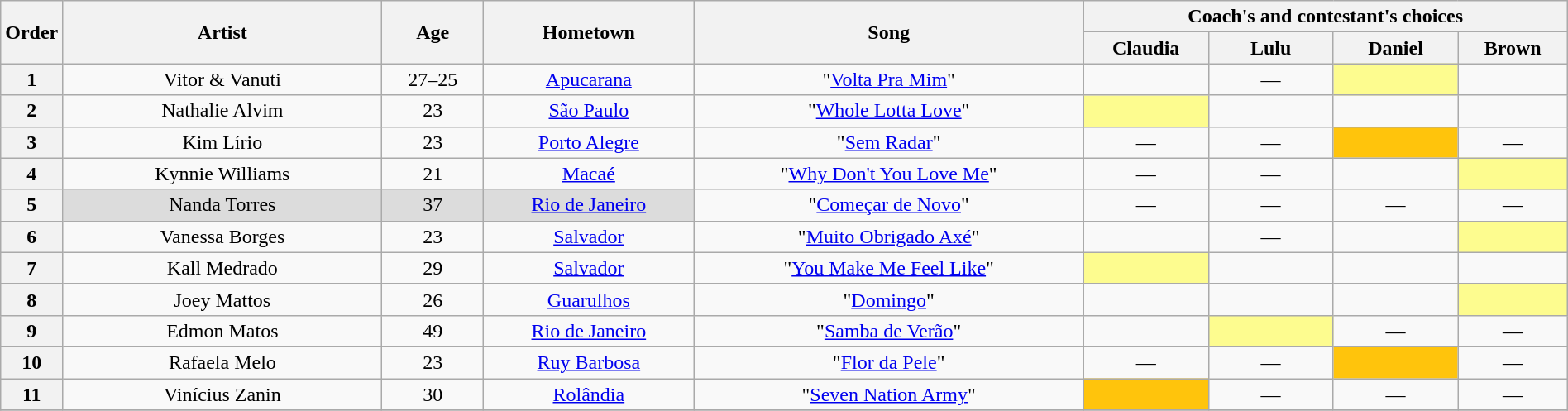<table class="wikitable" style="text-align:center; width:100%;">
<tr>
<th rowspan=2 width="03.5%">Order</th>
<th rowspan=2 width="20.5%">Artist</th>
<th rowspan=2 width="06.5%">Age</th>
<th rowspan=2 width="13.5%">Hometown</th>
<th rowspan=2 width="25.0%">Song</th>
<th colspan=4 width="32.0%">Coach's and contestant's choices</th>
</tr>
<tr>
<th width="8.0%">Claudia</th>
<th width="8.0%">Lulu</th>
<th width="8.0%">Daniel</th>
<th width="8.0%">Brown</th>
</tr>
<tr>
<th>1</th>
<td>Vitor & Vanuti</td>
<td>27–25</td>
<td><a href='#'>Apucarana</a></td>
<td>"<a href='#'>Volta Pra Mim</a>"</td>
<td><strong></strong></td>
<td>—</td>
<td bgcolor="FDFC8F"><strong></strong></td>
<td><strong></strong></td>
</tr>
<tr>
<th>2</th>
<td>Nathalie Alvim </td>
<td>23</td>
<td><a href='#'>São Paulo</a></td>
<td>"<a href='#'>Whole Lotta Love</a>"</td>
<td bgcolor="FDFC8F"><strong></strong></td>
<td><strong></strong></td>
<td><strong></strong></td>
<td><strong></strong></td>
</tr>
<tr>
<th>3</th>
<td>Kim Lírio</td>
<td>23</td>
<td><a href='#'>Porto Alegre</a></td>
<td>"<a href='#'>Sem Radar</a>"</td>
<td>—</td>
<td>—</td>
<td bgcolor="FFC40C"><strong></strong></td>
<td>—</td>
</tr>
<tr>
<th>4</th>
<td>Kynnie Williams</td>
<td>21</td>
<td><a href='#'>Macaé</a></td>
<td>"<a href='#'>Why Don't You Love Me</a>"</td>
<td>—</td>
<td>—</td>
<td><strong></strong></td>
<td bgcolor="FDFC8F"><strong></strong></td>
</tr>
<tr>
<th>5</th>
<td bgcolor="DCDCDC">Nanda Torres</td>
<td bgcolor="DCDCDC">37</td>
<td bgcolor="DCDCDC"><a href='#'>Rio de Janeiro</a></td>
<td>"<a href='#'>Começar de Novo</a>"</td>
<td>—</td>
<td>—</td>
<td>—</td>
<td>—</td>
</tr>
<tr>
<th>6</th>
<td>Vanessa Borges</td>
<td>23</td>
<td><a href='#'>Salvador</a></td>
<td>"<a href='#'>Muito Obrigado Axé</a>"</td>
<td><strong></strong></td>
<td>—</td>
<td><strong></strong></td>
<td bgcolor="FDFC8F"><strong></strong></td>
</tr>
<tr>
<th>7</th>
<td>Kall Medrado</td>
<td>29</td>
<td><a href='#'>Salvador</a></td>
<td>"<a href='#'>You Make Me Feel Like</a>"</td>
<td bgcolor="FDFC8F"><strong></strong></td>
<td><strong></strong></td>
<td><strong></strong></td>
<td><strong></strong></td>
</tr>
<tr>
<th>8</th>
<td>Joey Mattos</td>
<td>26</td>
<td><a href='#'>Guarulhos</a></td>
<td>"<a href='#'>Domingo</a>"</td>
<td><strong></strong></td>
<td><strong></strong></td>
<td><strong></strong></td>
<td bgcolor="FDFC8F"><strong></strong></td>
</tr>
<tr>
<th>9</th>
<td>Edmon Matos</td>
<td>49</td>
<td><a href='#'>Rio de Janeiro</a></td>
<td>"<a href='#'>Samba de Verão</a>"</td>
<td><strong></strong></td>
<td bgcolor="FDFC8F"><strong></strong></td>
<td>—</td>
<td>—</td>
</tr>
<tr>
<th>10</th>
<td>Rafaela Melo</td>
<td>23</td>
<td><a href='#'>Ruy Barbosa</a></td>
<td>"<a href='#'>Flor da Pele</a>"</td>
<td>—</td>
<td>—</td>
<td bgcolor="FFC40C"><strong></strong></td>
<td>—</td>
</tr>
<tr>
<th>11</th>
<td>Vinícius Zanin</td>
<td>30</td>
<td><a href='#'>Rolândia</a></td>
<td>"<a href='#'>Seven Nation Army</a>"</td>
<td bgcolor="FFC40C"><strong></strong></td>
<td>—</td>
<td>—</td>
<td>—</td>
</tr>
<tr>
</tr>
</table>
